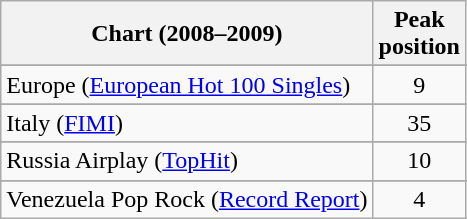<table class="wikitable sortable">
<tr>
<th>Chart (2008–2009)</th>
<th>Peak<br>position</th>
</tr>
<tr>
</tr>
<tr>
</tr>
<tr>
</tr>
<tr>
</tr>
<tr>
</tr>
<tr>
</tr>
<tr>
</tr>
<tr>
</tr>
<tr>
<td>Europe (<a href='#'>European Hot 100 Singles</a>)</td>
<td style="text-align:center;">9</td>
</tr>
<tr>
</tr>
<tr>
</tr>
<tr>
</tr>
<tr>
</tr>
<tr>
</tr>
<tr>
<td>Italy (<a href='#'>FIMI</a>)</td>
<td style="text-align:center;">35</td>
</tr>
<tr>
</tr>
<tr>
</tr>
<tr>
</tr>
<tr>
</tr>
<tr>
<td>Russia Airplay (<a href='#'>TopHit</a>)</td>
<td style="text-align:center;">10</td>
</tr>
<tr>
</tr>
<tr>
</tr>
<tr>
</tr>
<tr>
</tr>
<tr>
</tr>
<tr>
</tr>
<tr>
</tr>
<tr>
</tr>
<tr>
</tr>
<tr>
</tr>
<tr>
<td>Venezuela Pop Rock (<a href='#'>Record Report</a>)</td>
<td style="text-align:center;">4</td>
</tr>
</table>
